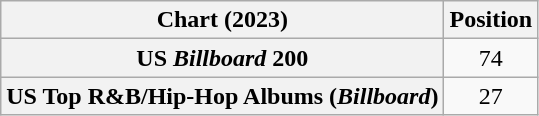<table class="wikitable sortable plainrowheaders" style="text-align:center">
<tr>
<th scope="col">Chart (2023)</th>
<th scope="col">Position</th>
</tr>
<tr>
<th scope="row">US <em>Billboard</em> 200</th>
<td>74</td>
</tr>
<tr>
<th scope="row">US Top R&B/Hip-Hop Albums (<em>Billboard</em>)</th>
<td>27</td>
</tr>
</table>
